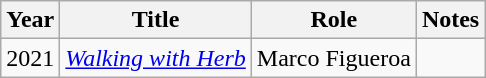<table class="wikitable sortable">
<tr>
<th>Year</th>
<th>Title</th>
<th>Role</th>
<th>Notes</th>
</tr>
<tr>
<td>2021</td>
<td><em><a href='#'>Walking with Herb</a></em></td>
<td>Marco Figueroa</td>
<td></td>
</tr>
</table>
